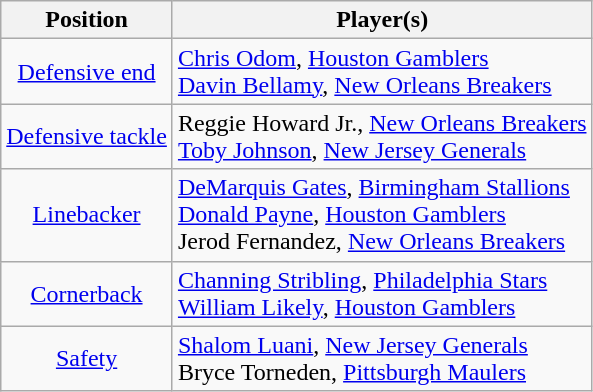<table class="wikitable">
<tr>
<th>Position</th>
<th>Player(s)</th>
</tr>
<tr>
<td style="text-align:center"><a href='#'>Defensive end</a></td>
<td> <a href='#'>Chris Odom</a>, <a href='#'>Houston Gamblers</a><br> <a href='#'>Davin Bellamy</a>, <a href='#'>New Orleans Breakers</a></td>
</tr>
<tr>
<td style="text-align:center"><a href='#'>Defensive tackle</a></td>
<td> Reggie Howard Jr., <a href='#'>New Orleans Breakers</a><br> <a href='#'>Toby Johnson</a>, <a href='#'>New Jersey Generals</a></td>
</tr>
<tr>
<td style="text-align:center"><a href='#'>Linebacker</a></td>
<td> <a href='#'>DeMarquis Gates</a>, <a href='#'>Birmingham Stallions</a><br> <a href='#'>Donald Payne</a>, <a href='#'>Houston Gamblers</a><br> Jerod Fernandez, <a href='#'>New Orleans Breakers</a></td>
</tr>
<tr>
<td style="text-align:center"><a href='#'>Cornerback</a></td>
<td> <a href='#'>Channing Stribling</a>, <a href='#'>Philadelphia Stars</a><br> <a href='#'>William Likely</a>, <a href='#'>Houston Gamblers</a></td>
</tr>
<tr>
<td style="text-align:center"><a href='#'>Safety</a></td>
<td> <a href='#'>Shalom Luani</a>, <a href='#'>New Jersey Generals</a><br> Bryce Torneden, <a href='#'>Pittsburgh Maulers</a></td>
</tr>
</table>
